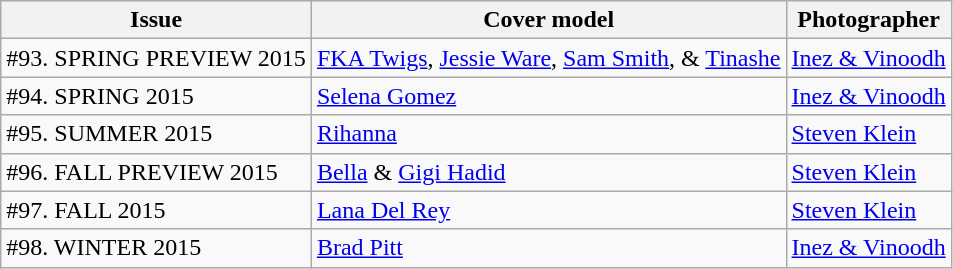<table class="sortable wikitable">
<tr>
<th>Issue</th>
<th>Cover model</th>
<th>Photographer</th>
</tr>
<tr>
<td>#93. SPRING PREVIEW 2015</td>
<td><a href='#'>FKA Twigs</a>, <a href='#'>Jessie Ware</a>, <a href='#'>Sam Smith</a>, & <a href='#'>Tinashe</a></td>
<td><a href='#'>Inez & Vinoodh</a></td>
</tr>
<tr>
<td>#94. SPRING 2015</td>
<td><a href='#'>Selena Gomez</a></td>
<td><a href='#'>Inez & Vinoodh</a></td>
</tr>
<tr>
<td>#95. SUMMER 2015</td>
<td><a href='#'>Rihanna</a></td>
<td><a href='#'>Steven Klein</a></td>
</tr>
<tr>
<td>#96. FALL PREVIEW 2015</td>
<td><a href='#'>Bella</a> & <a href='#'>Gigi Hadid</a></td>
<td><a href='#'>Steven Klein</a></td>
</tr>
<tr>
<td>#97. FALL 2015</td>
<td><a href='#'>Lana Del Rey</a></td>
<td><a href='#'>Steven Klein</a></td>
</tr>
<tr>
<td>#98. WINTER 2015</td>
<td><a href='#'>Brad Pitt</a></td>
<td><a href='#'>Inez & Vinoodh</a></td>
</tr>
</table>
